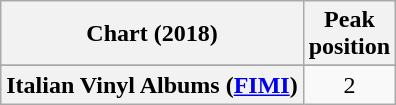<table class="wikitable sortable plainrowheaders" style="text-align:center">
<tr>
<th scope="col">Chart (2018)</th>
<th scope="col">Peak<br>position</th>
</tr>
<tr>
</tr>
<tr>
<th scope="row">Italian Vinyl Albums (<a href='#'>FIMI</a>)</th>
<td>2</td>
</tr>
</table>
